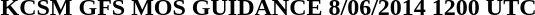<table>
<tr>
<th>KCSM   GFS MOS GUIDANCE    8/06/2014  1200 UTC</th>
</tr>
<tr>
<td><br></td>
</tr>
</table>
